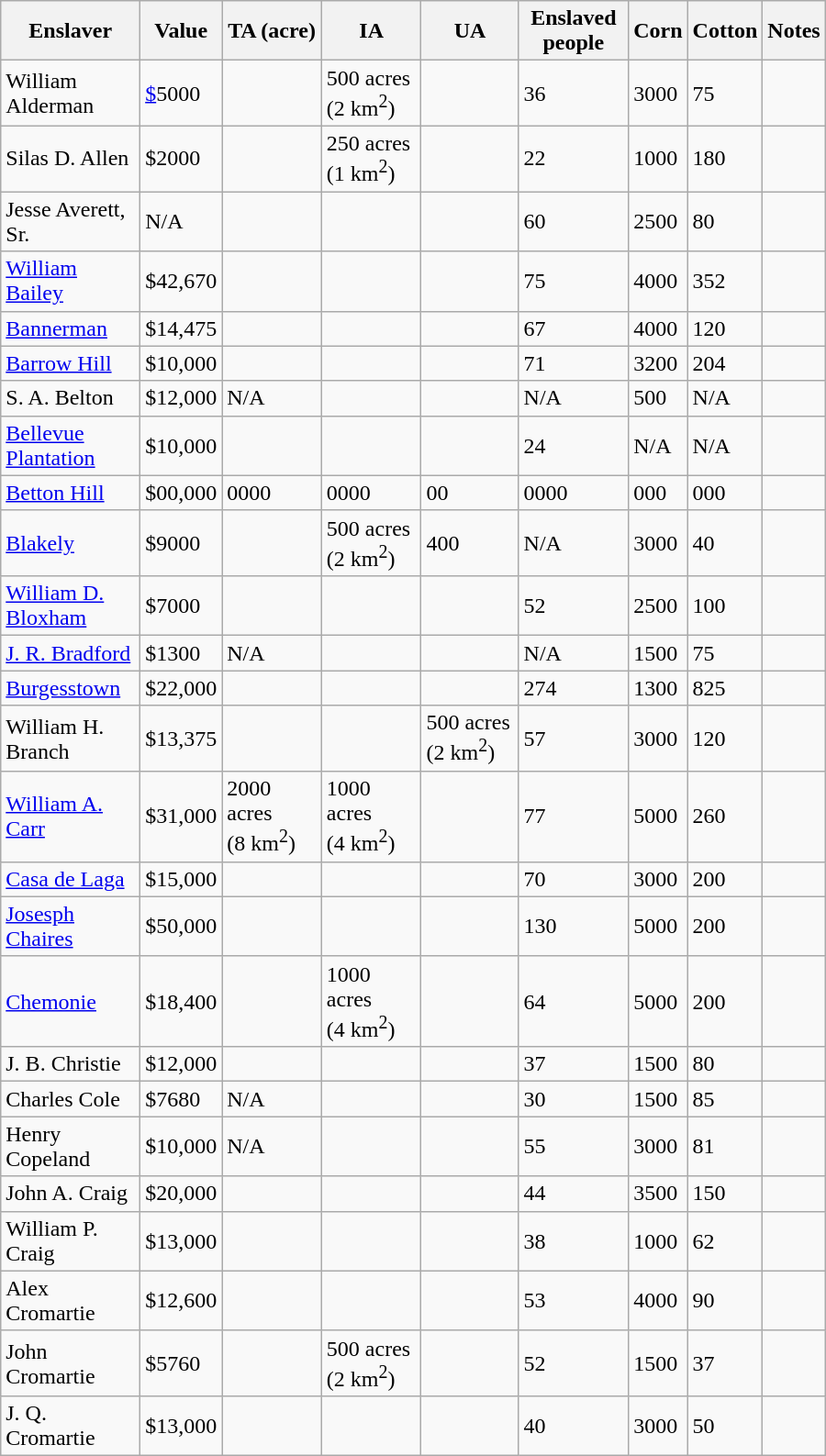<table class="wikitable sortable" style="width: 600px">
<tr>
<th>Enslaver</th>
<th>Value</th>
<th>TA (acre)</th>
<th>IA</th>
<th>UA</th>
<th>Enslaved people</th>
<th>Corn</th>
<th>Cotton</th>
<th>Notes</th>
</tr>
<tr>
<td>William Alderman</td>
<td><a href='#'>$</a>5000</td>
<td></td>
<td>500 acres (2 km<sup>2</sup>)</td>
<td></td>
<td>36</td>
<td>3000</td>
<td>75</td>
<td></td>
</tr>
<tr>
<td>Silas D. Allen</td>
<td>$2000</td>
<td></td>
<td>250 acres (1 km<sup>2</sup>)</td>
<td></td>
<td>22</td>
<td>1000</td>
<td>180</td>
<td></td>
</tr>
<tr>
<td Jesse Averett Plantation>Jesse Averett, Sr.</td>
<td>N/A</td>
<td></td>
<td></td>
<td></td>
<td>60</td>
<td>2500</td>
<td>80</td>
<td></td>
</tr>
<tr>
<td><a href='#'>William Bailey</a></td>
<td>$42,670</td>
<td></td>
<td></td>
<td></td>
<td>75</td>
<td>4000</td>
<td>352</td>
<td></td>
</tr>
<tr>
<td><a href='#'>Bannerman</a></td>
<td>$14,475</td>
<td></td>
<td></td>
<td></td>
<td>67</td>
<td>4000</td>
<td>120</td>
<td></td>
</tr>
<tr>
<td><a href='#'>Barrow Hill</a></td>
<td>$10,000</td>
<td></td>
<td></td>
<td></td>
<td>71</td>
<td>3200</td>
<td>204</td>
<td></td>
</tr>
<tr>
<td>S. A. Belton</td>
<td>$12,000</td>
<td>N/A</td>
<td></td>
<td></td>
<td>N/A</td>
<td>500</td>
<td>N/A</td>
<td></td>
</tr>
<tr>
<td><a href='#'>Bellevue Plantation</a></td>
<td>$10,000</td>
<td></td>
<td></td>
<td></td>
<td>24</td>
<td>N/A</td>
<td>N/A</td>
<td></td>
</tr>
<tr>
<td><a href='#'>Betton Hill</a></td>
<td>$00,000</td>
<td>0000</td>
<td>0000</td>
<td>00</td>
<td>0000</td>
<td>000</td>
<td>000</td>
<td></td>
</tr>
<tr>
<td><a href='#'>Blakely</a></td>
<td>$9000</td>
<td></td>
<td>500 acres (2 km<sup>2</sup>)</td>
<td>400</td>
<td>N/A</td>
<td>3000</td>
<td>40</td>
<td></td>
</tr>
<tr>
<td><a href='#'>William D. Bloxham</a></td>
<td>$7000</td>
<td></td>
<td></td>
<td></td>
<td>52</td>
<td>2500</td>
<td>100</td>
<td></td>
</tr>
<tr>
<td><a href='#'>J. R. Bradford</a></td>
<td>$1300</td>
<td>N/A</td>
<td></td>
<td></td>
<td>N/A</td>
<td>1500</td>
<td>75</td>
<td></td>
</tr>
<tr>
<td><a href='#'>Burgesstown</a></td>
<td>$22,000</td>
<td></td>
<td></td>
<td></td>
<td>274</td>
<td>1300</td>
<td>825</td>
<td></td>
</tr>
<tr>
<td>William H. Branch</td>
<td>$13,375</td>
<td></td>
<td></td>
<td>500 acres (2 km<sup>2</sup>)</td>
<td>57</td>
<td>3000</td>
<td>120</td>
<td></td>
</tr>
<tr>
<td><a href='#'>William A. Carr</a></td>
<td>$31,000</td>
<td>2000 acres (8 km<sup>2</sup>)</td>
<td>1000 acres (4 km<sup>2</sup>)</td>
<td></td>
<td>77</td>
<td>5000</td>
<td>260</td>
<td></td>
</tr>
<tr>
<td><a href='#'>Casa de Laga</a></td>
<td>$15,000</td>
<td></td>
<td></td>
<td></td>
<td>70</td>
<td>3000</td>
<td>200</td>
<td></td>
</tr>
<tr>
<td><a href='#'>Josesph Chaires</a></td>
<td>$50,000</td>
<td></td>
<td></td>
<td></td>
<td>130</td>
<td>5000</td>
<td>200</td>
<td></td>
</tr>
<tr>
<td><a href='#'>Chemonie</a></td>
<td>$18,400</td>
<td></td>
<td>1000 acres (4 km<sup>2</sup>)</td>
<td></td>
<td>64</td>
<td>5000</td>
<td>200</td>
<td></td>
</tr>
<tr>
<td>J. B. Christie</td>
<td>$12,000</td>
<td></td>
<td></td>
<td></td>
<td>37</td>
<td>1500</td>
<td>80</td>
<td></td>
</tr>
<tr>
<td>Charles Cole</td>
<td>$7680</td>
<td>N/A</td>
<td></td>
<td></td>
<td>30</td>
<td>1500</td>
<td>85</td>
<td></td>
</tr>
<tr>
<td>Henry Copeland</td>
<td>$10,000</td>
<td>N/A</td>
<td></td>
<td></td>
<td>55</td>
<td>3000</td>
<td>81</td>
<td></td>
</tr>
<tr>
<td>John A. Craig</td>
<td>$20,000</td>
<td></td>
<td></td>
<td></td>
<td>44</td>
<td>3500</td>
<td>150</td>
<td></td>
</tr>
<tr>
<td>William P. Craig</td>
<td>$13,000</td>
<td></td>
<td></td>
<td></td>
<td>38</td>
<td>1000</td>
<td>62</td>
<td></td>
</tr>
<tr>
<td>Alex Cromartie</td>
<td>$12,600</td>
<td></td>
<td></td>
<td></td>
<td>53</td>
<td>4000</td>
<td>90</td>
<td></td>
</tr>
<tr>
<td>John Cromartie</td>
<td>$5760</td>
<td></td>
<td>500 acres (2 km<sup>2</sup>)</td>
<td></td>
<td>52</td>
<td>1500</td>
<td>37</td>
<td></td>
</tr>
<tr>
<td>J. Q. Cromartie</td>
<td>$13,000</td>
<td></td>
<td></td>
<td></td>
<td>40</td>
<td>3000</td>
<td>50</td>
<td></td>
</tr>
</table>
